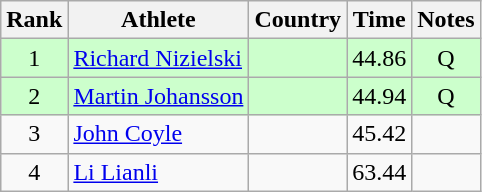<table class="wikitable" style="text-align:center">
<tr>
<th>Rank</th>
<th>Athlete</th>
<th>Country</th>
<th>Time</th>
<th>Notes</th>
</tr>
<tr bgcolor=ccffcc>
<td>1</td>
<td align=left><a href='#'>Richard Nizielski</a></td>
<td align=left></td>
<td>44.86</td>
<td>Q</td>
</tr>
<tr bgcolor=ccffcc>
<td>2</td>
<td align=left><a href='#'>Martin Johansson</a></td>
<td align=left></td>
<td>44.94</td>
<td>Q</td>
</tr>
<tr>
<td>3</td>
<td align=left><a href='#'>John Coyle</a></td>
<td align=left></td>
<td>45.42</td>
<td></td>
</tr>
<tr>
<td>4</td>
<td align=left><a href='#'>Li Lianli</a></td>
<td align=left></td>
<td>63.44</td>
<td></td>
</tr>
</table>
